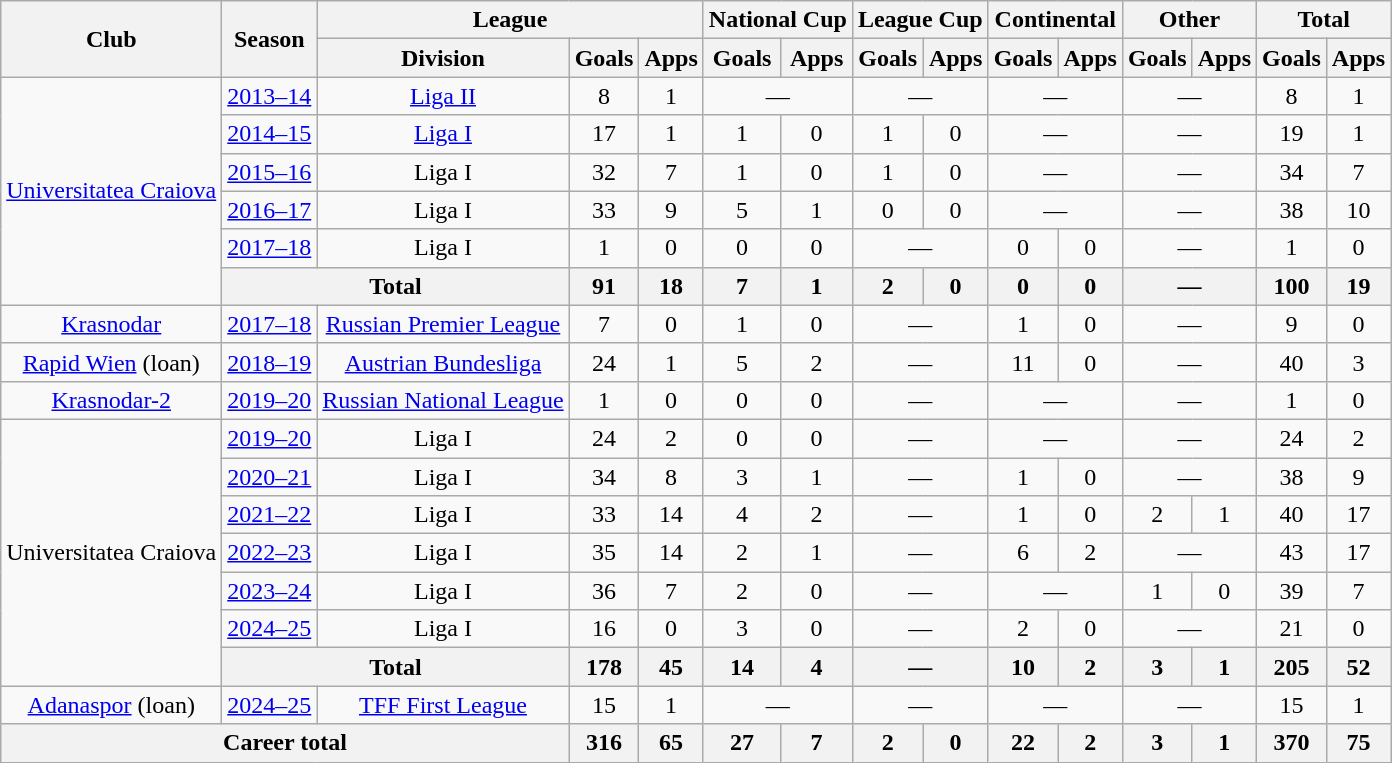<table class="wikitable" style="text-align:center">
<tr>
<th rowspan="2">Club</th>
<th rowspan="2">Season</th>
<th colspan="3">League</th>
<th colspan="2">National Cup</th>
<th colspan="2">League Cup</th>
<th colspan="2">Continental</th>
<th colspan="2">Other</th>
<th colspan="2">Total</th>
</tr>
<tr>
<th>Division</th>
<th>Goals</th>
<th>Apps</th>
<th>Goals</th>
<th>Apps</th>
<th>Goals</th>
<th>Apps</th>
<th>Goals</th>
<th>Apps</th>
<th>Goals</th>
<th>Apps</th>
<th>Goals</th>
<th>Apps</th>
</tr>
<tr>
<td rowspan="6"><a href='#'>Universitatea Craiova</a></td>
<td><a href='#'>2013–14</a></td>
<td><a href='#'>Liga II</a></td>
<td>8</td>
<td>1</td>
<td rowspan=1 colspan="2">—</td>
<td rowspan=1 colspan="2">—</td>
<td rowspan=1 colspan="2">—</td>
<td rowspan=1 colspan="2">—</td>
<td>8</td>
<td>1</td>
</tr>
<tr>
<td><a href='#'>2014–15</a></td>
<td><a href='#'>Liga I</a></td>
<td>17</td>
<td>1</td>
<td>1</td>
<td>0</td>
<td>1</td>
<td>0</td>
<td rowspan=1 colspan="2">—</td>
<td rowspan=1 colspan="2">—</td>
<td>19</td>
<td>1</td>
</tr>
<tr>
<td><a href='#'>2015–16</a></td>
<td>Liga I</td>
<td>32</td>
<td>7</td>
<td>1</td>
<td>0</td>
<td>1</td>
<td>0</td>
<td rowspan=1 colspan="2">—</td>
<td rowspan=1 colspan="2">—</td>
<td>34</td>
<td>7</td>
</tr>
<tr>
<td><a href='#'>2016–17</a></td>
<td>Liga I</td>
<td>33</td>
<td>9</td>
<td>5</td>
<td>1</td>
<td>0</td>
<td>0</td>
<td rowspan=1 colspan="2">—</td>
<td rowspan=1 colspan="2">—</td>
<td>38</td>
<td>10</td>
</tr>
<tr>
<td><a href='#'>2017–18</a></td>
<td>Liga I</td>
<td>1</td>
<td>0</td>
<td>0</td>
<td>0</td>
<td rowspan=1 colspan="2">—</td>
<td>0</td>
<td>0</td>
<td rowspan=1 colspan="2">—</td>
<td>1</td>
<td>0</td>
</tr>
<tr>
<th colspan="2">Total</th>
<th>91</th>
<th>18</th>
<th>7</th>
<th>1</th>
<th>2</th>
<th>0</th>
<th>0</th>
<th>0</th>
<th rowspan=1 colspan="2">—</th>
<th>100</th>
<th>19</th>
</tr>
<tr>
<td rowspan="1"><a href='#'>Krasnodar</a></td>
<td><a href='#'>2017–18</a></td>
<td><a href='#'>Russian Premier League</a></td>
<td>7</td>
<td>0</td>
<td>1</td>
<td>0</td>
<td colspan="2">—</td>
<td>1</td>
<td>0</td>
<td colspan="2">—</td>
<td>9</td>
<td>0</td>
</tr>
<tr>
<td rowspan="1"><a href='#'>Rapid Wien</a> (loan)</td>
<td><a href='#'>2018–19</a></td>
<td><a href='#'>Austrian Bundesliga</a></td>
<td>24</td>
<td>1</td>
<td>5</td>
<td>2</td>
<td colspan="2">—</td>
<td>11</td>
<td>0</td>
<td colspan="2">—</td>
<td>40</td>
<td>3</td>
</tr>
<tr>
<td rowspan="1"><a href='#'>Krasnodar-2</a></td>
<td><a href='#'>2019–20</a></td>
<td><a href='#'>Russian National League</a></td>
<td>1</td>
<td>0</td>
<td>0</td>
<td>0</td>
<td colspan="2">—</td>
<td colspan="2">—</td>
<td colspan="2">—</td>
<td>1</td>
<td>0</td>
</tr>
<tr>
<td rowspan="7">Universitatea Craiova</td>
<td><a href='#'>2019–20</a></td>
<td>Liga I</td>
<td>24</td>
<td>2</td>
<td>0</td>
<td>0</td>
<td colspan="2">—</td>
<td colspan="2">—</td>
<td colspan="2">—</td>
<td>24</td>
<td>2</td>
</tr>
<tr>
<td><a href='#'>2020–21</a></td>
<td>Liga I</td>
<td>34</td>
<td>8</td>
<td>3</td>
<td>1</td>
<td colspan="2">—</td>
<td>1</td>
<td>0</td>
<td colspan="2">—</td>
<td>38</td>
<td>9</td>
</tr>
<tr>
<td><a href='#'>2021–22</a></td>
<td>Liga I</td>
<td>33</td>
<td>14</td>
<td>4</td>
<td>2</td>
<td colspan="2">—</td>
<td>1</td>
<td>0</td>
<td>2</td>
<td>1</td>
<td>40</td>
<td>17</td>
</tr>
<tr>
<td><a href='#'>2022–23</a></td>
<td>Liga I</td>
<td>35</td>
<td>14</td>
<td>2</td>
<td>1</td>
<td colspan="2">—</td>
<td>6</td>
<td>2</td>
<td colspan="2">—</td>
<td>43</td>
<td>17</td>
</tr>
<tr>
<td><a href='#'>2023–24</a></td>
<td>Liga I</td>
<td>36</td>
<td>7</td>
<td>2</td>
<td>0</td>
<td colspan="2">—</td>
<td colspan="2">—</td>
<td>1</td>
<td>0</td>
<td>39</td>
<td>7</td>
</tr>
<tr>
<td><a href='#'>2024–25</a></td>
<td>Liga I</td>
<td>16</td>
<td>0</td>
<td>3</td>
<td>0</td>
<td colspan="2">—</td>
<td>2</td>
<td>0</td>
<td colspan="2">—</td>
<td>21</td>
<td>0</td>
</tr>
<tr>
<th colspan="2">Total</th>
<th>178</th>
<th>45</th>
<th>14</th>
<th>4</th>
<th colspan="2" rowspan="1">—</th>
<th>10</th>
<th>2</th>
<th>3</th>
<th>1</th>
<th>205</th>
<th>52</th>
</tr>
<tr>
<td rowspan="1"><a href='#'>Adanaspor</a> (loan)</td>
<td><a href='#'>2024–25</a></td>
<td><a href='#'>TFF First League</a></td>
<td>15</td>
<td>1</td>
<td colspan="2">—</td>
<td colspan="2">—</td>
<td colspan="2">—</td>
<td colspan="2">—</td>
<td>15</td>
<td>1</td>
</tr>
<tr>
<th colspan="3">Career total</th>
<th>316</th>
<th>65</th>
<th>27</th>
<th>7</th>
<th>2</th>
<th>0</th>
<th>22</th>
<th>2</th>
<th>3</th>
<th>1</th>
<th>370</th>
<th>75</th>
</tr>
</table>
